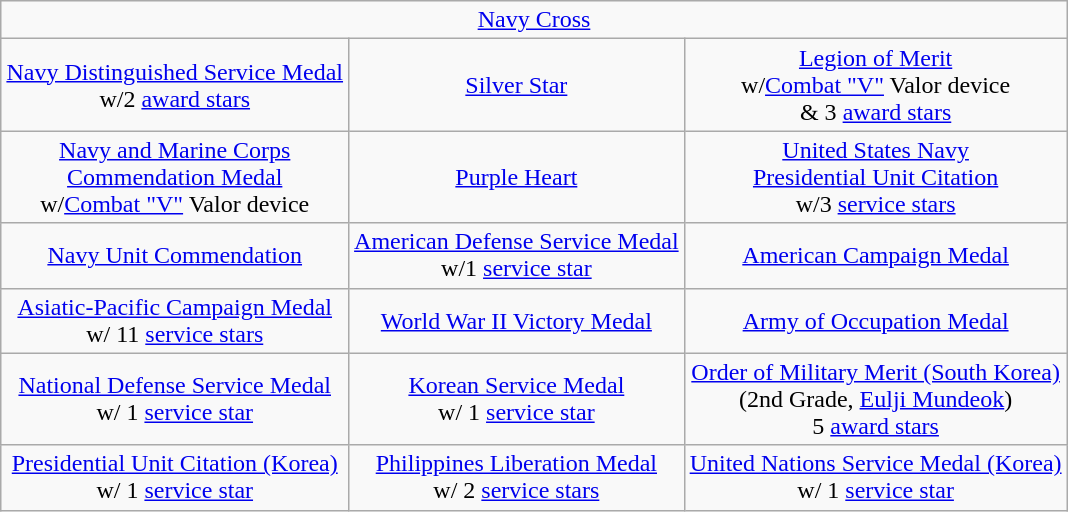<table class="wikitable" style="margin-left: auto; margin-right: auto; text-align: center; margin-bottom: -1px;">
<tr>
<td colspan="3"><a href='#'>Navy Cross</a></td>
</tr>
<tr>
<td><a href='#'>Navy Distinguished Service Medal</a><br>w/2 <a href='#'>award stars</a></td>
<td><a href='#'>Silver Star</a></td>
<td><a href='#'>Legion of Merit</a><br>w/<a href='#'>Combat "V"</a> Valor device<br>& 3 <a href='#'>award stars</a></td>
</tr>
<tr>
<td><a href='#'>Navy and Marine Corps<br>Commendation Medal</a><br>w/<a href='#'>Combat "V"</a> Valor device</td>
<td><a href='#'>Purple Heart</a></td>
<td><a href='#'>United States Navy<br>Presidential Unit Citation</a><br>w/3 <a href='#'>service stars</a></td>
</tr>
<tr>
<td><a href='#'>Navy Unit Commendation</a></td>
<td><a href='#'>American Defense Service Medal</a><br>w/1 <a href='#'>service star</a></td>
<td><a href='#'>American Campaign Medal</a></td>
</tr>
<tr>
<td><a href='#'>Asiatic-Pacific Campaign Medal</a><br>w/ 11 <a href='#'>service stars</a></td>
<td><a href='#'>World War II Victory Medal</a></td>
<td><a href='#'>Army of Occupation Medal</a></td>
</tr>
<tr>
<td><a href='#'>National Defense Service Medal</a><br>w/ 1 <a href='#'>service star</a></td>
<td><a href='#'>Korean Service Medal</a><br>w/ 1 <a href='#'>service star</a></td>
<td><a href='#'>Order of Military Merit (South Korea)</a><br>(2nd Grade, <a href='#'>Eulji Mundeok</a>)<br>5 <a href='#'>award stars</a></td>
</tr>
<tr>
<td><a href='#'>Presidential Unit Citation (Korea)</a><br>w/ 1 <a href='#'>service star</a></td>
<td><a href='#'>Philippines Liberation Medal</a><br>w/ 2 <a href='#'>service stars</a></td>
<td><a href='#'>United Nations Service Medal (Korea)</a><br>w/ 1 <a href='#'>service star</a></td>
</tr>
</table>
